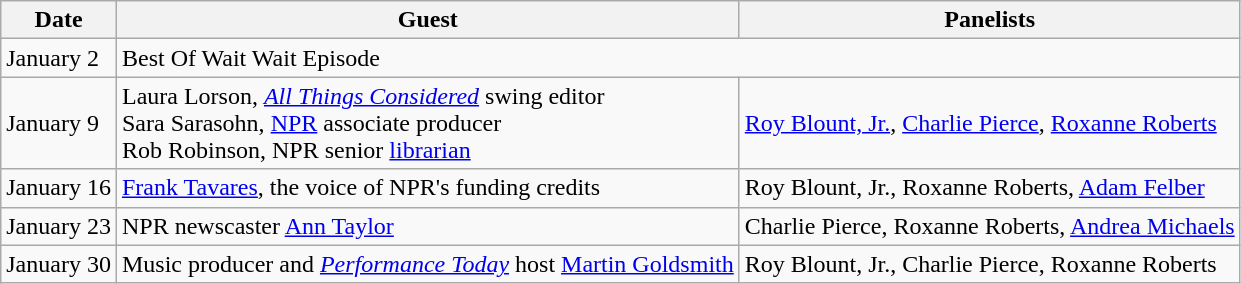<table class="wikitable">
<tr>
<th>Date</th>
<th>Guest</th>
<th>Panelists</th>
</tr>
<tr>
<td>January 2</td>
<td colspan=2>Best Of Wait Wait Episode</td>
</tr>
<tr>
<td>January 9</td>
<td>Laura Lorson, <em><a href='#'>All Things Considered</a></em> swing editor<br> Sara Sarasohn, <a href='#'>NPR</a> associate producer<br> Rob Robinson, NPR senior <a href='#'>librarian</a></td>
<td><a href='#'>Roy Blount, Jr.</a>, <a href='#'>Charlie Pierce</a>, <a href='#'>Roxanne Roberts</a></td>
</tr>
<tr>
<td>January 16</td>
<td><a href='#'>Frank Tavares</a>, the voice of NPR's funding credits</td>
<td>Roy Blount, Jr., Roxanne Roberts, <a href='#'>Adam Felber</a></td>
</tr>
<tr>
<td>January 23</td>
<td>NPR newscaster <a href='#'>Ann Taylor</a></td>
<td>Charlie Pierce, Roxanne Roberts, <a href='#'>Andrea Michaels</a></td>
</tr>
<tr>
<td>January 30</td>
<td>Music producer and <em><a href='#'>Performance Today</a></em> host <a href='#'>Martin Goldsmith</a></td>
<td>Roy Blount, Jr., Charlie Pierce, Roxanne Roberts</td>
</tr>
</table>
